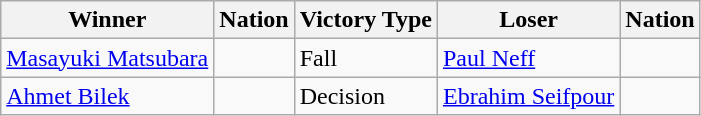<table class="wikitable sortable" style="text-align:left;">
<tr>
<th>Winner</th>
<th>Nation</th>
<th>Victory Type</th>
<th>Loser</th>
<th>Nation</th>
</tr>
<tr>
<td><a href='#'>Masayuki Matsubara</a></td>
<td></td>
<td>Fall</td>
<td><a href='#'>Paul Neff</a></td>
<td></td>
</tr>
<tr>
<td><a href='#'>Ahmet Bilek</a></td>
<td></td>
<td>Decision</td>
<td><a href='#'>Ebrahim Seifpour</a></td>
<td></td>
</tr>
</table>
